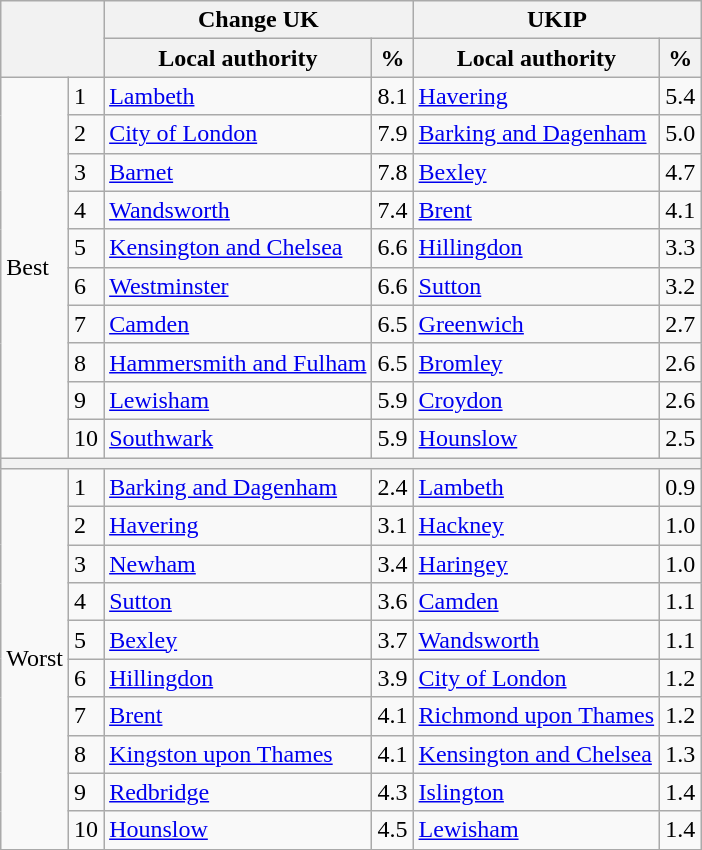<table class="wikitable">
<tr>
<th colspan="2" rowspan="2"></th>
<th colspan="2">Change UK</th>
<th colspan="2">UKIP</th>
</tr>
<tr>
<th style="text-align:center;">Local authority</th>
<th style="text-align:center;">%</th>
<th>Local authority</th>
<th>%</th>
</tr>
<tr>
<td rowspan="10">Best</td>
<td>1</td>
<td><a href='#'>Lambeth</a></td>
<td>8.1</td>
<td><a href='#'>Havering</a></td>
<td>5.4</td>
</tr>
<tr>
<td>2</td>
<td><a href='#'>City of London</a></td>
<td>7.9</td>
<td><a href='#'>Barking and Dagenham</a></td>
<td>5.0</td>
</tr>
<tr>
<td>3</td>
<td><a href='#'>Barnet</a></td>
<td>7.8</td>
<td><a href='#'>Bexley</a></td>
<td>4.7</td>
</tr>
<tr>
<td>4</td>
<td><a href='#'>Wandsworth</a></td>
<td>7.4</td>
<td><a href='#'>Brent</a></td>
<td>4.1</td>
</tr>
<tr>
<td>5</td>
<td><a href='#'>Kensington and Chelsea</a></td>
<td>6.6</td>
<td><a href='#'>Hillingdon</a></td>
<td>3.3</td>
</tr>
<tr>
<td>6</td>
<td><a href='#'>Westminster</a></td>
<td>6.6</td>
<td><a href='#'>Sutton</a></td>
<td>3.2</td>
</tr>
<tr>
<td>7</td>
<td><a href='#'>Camden</a></td>
<td>6.5</td>
<td><a href='#'>Greenwich</a></td>
<td>2.7</td>
</tr>
<tr>
<td>8</td>
<td><a href='#'>Hammersmith and Fulham</a></td>
<td>6.5</td>
<td><a href='#'>Bromley</a></td>
<td>2.6</td>
</tr>
<tr>
<td>9</td>
<td><a href='#'>Lewisham</a></td>
<td>5.9</td>
<td><a href='#'>Croydon</a></td>
<td>2.6</td>
</tr>
<tr>
<td>10</td>
<td><a href='#'>Southwark</a></td>
<td>5.9</td>
<td><a href='#'>Hounslow</a></td>
<td>2.5</td>
</tr>
<tr>
<th colspan="8"></th>
</tr>
<tr>
<td rowspan="10">Worst</td>
<td>1</td>
<td><a href='#'>Barking and Dagenham</a></td>
<td>2.4</td>
<td><a href='#'>Lambeth</a></td>
<td>0.9</td>
</tr>
<tr>
<td>2</td>
<td><a href='#'>Havering</a></td>
<td>3.1</td>
<td><a href='#'>Hackney</a></td>
<td>1.0</td>
</tr>
<tr>
<td>3</td>
<td><a href='#'>Newham</a></td>
<td>3.4</td>
<td><a href='#'>Haringey</a></td>
<td>1.0</td>
</tr>
<tr>
<td>4</td>
<td><a href='#'>Sutton</a></td>
<td>3.6</td>
<td><a href='#'>Camden</a></td>
<td>1.1</td>
</tr>
<tr>
<td>5</td>
<td><a href='#'>Bexley</a></td>
<td>3.7</td>
<td><a href='#'>Wandsworth</a></td>
<td>1.1</td>
</tr>
<tr>
<td>6</td>
<td><a href='#'>Hillingdon</a></td>
<td>3.9</td>
<td><a href='#'>City of London</a></td>
<td>1.2</td>
</tr>
<tr>
<td>7</td>
<td><a href='#'>Brent</a></td>
<td>4.1</td>
<td><a href='#'>Richmond upon Thames</a></td>
<td>1.2</td>
</tr>
<tr>
<td>8</td>
<td><a href='#'>Kingston upon Thames</a></td>
<td>4.1</td>
<td><a href='#'>Kensington and Chelsea</a></td>
<td>1.3</td>
</tr>
<tr>
<td>9</td>
<td><a href='#'>Redbridge</a></td>
<td>4.3</td>
<td><a href='#'>Islington</a></td>
<td>1.4</td>
</tr>
<tr>
<td>10</td>
<td><a href='#'>Hounslow</a></td>
<td>4.5</td>
<td><a href='#'>Lewisham</a></td>
<td>1.4</td>
</tr>
</table>
